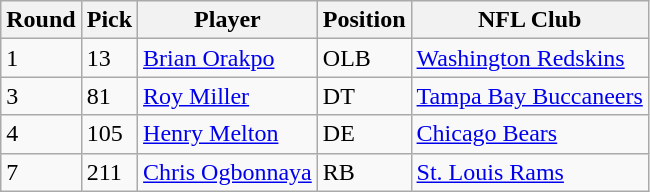<table class="wikitable">
<tr>
<th>Round</th>
<th>Pick</th>
<th>Player</th>
<th>Position</th>
<th>NFL Club</th>
</tr>
<tr>
<td>1</td>
<td>13</td>
<td><a href='#'>Brian Orakpo</a></td>
<td>OLB</td>
<td><a href='#'>Washington Redskins</a></td>
</tr>
<tr>
<td>3</td>
<td>81</td>
<td><a href='#'>Roy Miller</a></td>
<td>DT</td>
<td><a href='#'>Tampa Bay Buccaneers</a></td>
</tr>
<tr>
<td>4</td>
<td>105</td>
<td><a href='#'>Henry Melton</a></td>
<td>DE</td>
<td><a href='#'>Chicago Bears</a></td>
</tr>
<tr>
<td>7</td>
<td>211</td>
<td><a href='#'>Chris Ogbonnaya</a></td>
<td>RB</td>
<td><a href='#'>St. Louis Rams</a></td>
</tr>
</table>
